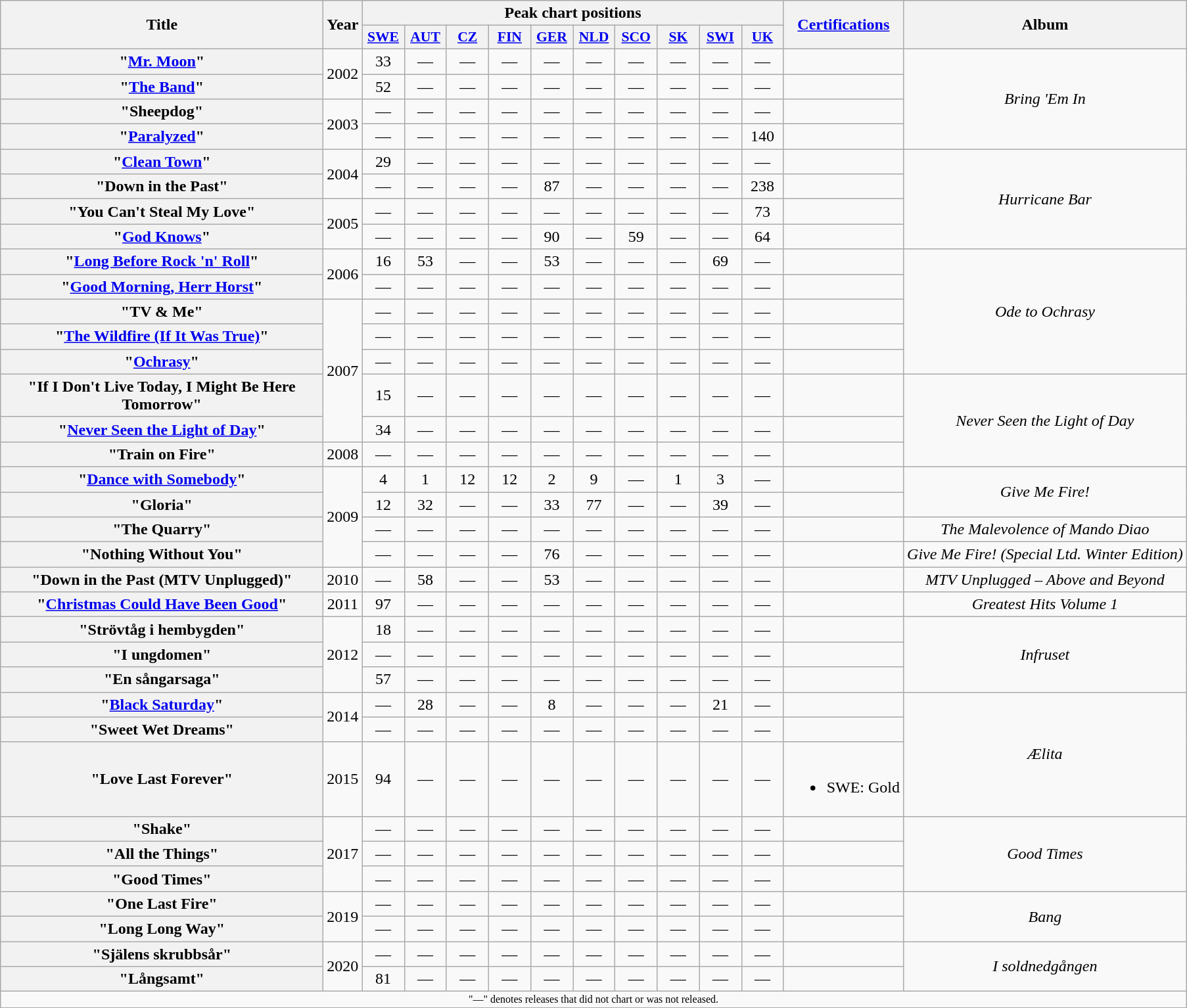<table class="wikitable plainrowheaders" style="text-align:center;">
<tr>
<th scope="col" rowspan="2" style="width:20em;">Title</th>
<th scope="col" rowspan="2">Year</th>
<th scope="col" colspan="10">Peak chart positions</th>
<th scope="col" rowspan="2"><a href='#'>Certifications</a></th>
<th scope="col" rowspan="2">Album</th>
</tr>
<tr>
<th scope="col" style="width:2.5em;font-size:90%;"><a href='#'>SWE</a><br></th>
<th scope="col" style="width:2.5em;font-size:90%;"><a href='#'>AUT</a><br></th>
<th scope="col" style="width:2.5em;font-size:90%;"><a href='#'>CZ</a><br></th>
<th scope="col" style="width:2.5em;font-size:90%;"><a href='#'>FIN</a><br></th>
<th scope="col" style="width:2.5em;font-size:90%;"><a href='#'>GER</a><br></th>
<th scope="col" style="width:2.5em;font-size:90%;"><a href='#'>NLD</a><br></th>
<th scope="col" style="width:2.5em;font-size:90%;"><a href='#'>SCO</a><br></th>
<th scope="col" style="width:2.5em;font-size:90%;"><a href='#'>SK</a><br></th>
<th scope="col" style="width:2.5em;font-size:90%;"><a href='#'>SWI</a><br></th>
<th scope="col" style="width:2.5em;font-size:90%;"><a href='#'>UK</a><br></th>
</tr>
<tr>
<th scope="row">"<a href='#'>Mr. Moon</a>"</th>
<td rowspan="2">2002</td>
<td>33</td>
<td>—</td>
<td>—</td>
<td>—</td>
<td>—</td>
<td>—</td>
<td>—</td>
<td>—</td>
<td>—</td>
<td>—</td>
<td></td>
<td rowspan="4"><em>Bring 'Em In</em></td>
</tr>
<tr>
<th scope="row">"<a href='#'>The Band</a>"</th>
<td>52</td>
<td>—</td>
<td>—</td>
<td>—</td>
<td>—</td>
<td>—</td>
<td>—</td>
<td>—</td>
<td>—</td>
<td>—</td>
<td></td>
</tr>
<tr>
<th scope="row">"Sheepdog"</th>
<td rowspan="2">2003</td>
<td>—</td>
<td>—</td>
<td>—</td>
<td>—</td>
<td>—</td>
<td>—</td>
<td>—</td>
<td>—</td>
<td>—</td>
<td>—</td>
<td></td>
</tr>
<tr>
<th scope="row">"<a href='#'>Paralyzed</a>"</th>
<td>—</td>
<td>—</td>
<td>—</td>
<td>—</td>
<td>—</td>
<td>—</td>
<td>—</td>
<td>—</td>
<td>—</td>
<td>140</td>
<td></td>
</tr>
<tr>
<th scope="row">"<a href='#'>Clean Town</a>"</th>
<td rowspan="2">2004</td>
<td>29</td>
<td>—</td>
<td>—</td>
<td>—</td>
<td>—</td>
<td>—</td>
<td>—</td>
<td>—</td>
<td>—</td>
<td>—</td>
<td></td>
<td rowspan="4"><em>Hurricane Bar</em></td>
</tr>
<tr>
<th scope="row">"Down in the Past"</th>
<td>—</td>
<td>—</td>
<td>—</td>
<td>—</td>
<td>87</td>
<td>—</td>
<td>—</td>
<td>—</td>
<td>—</td>
<td>238</td>
<td></td>
</tr>
<tr>
<th scope="row">"You Can't Steal My Love"</th>
<td rowspan="2">2005</td>
<td>—</td>
<td>—</td>
<td>—</td>
<td>—</td>
<td>—</td>
<td>—</td>
<td>—</td>
<td>—</td>
<td>—</td>
<td>73</td>
<td></td>
</tr>
<tr>
<th scope="row">"<a href='#'>God Knows</a>"</th>
<td>—</td>
<td>—</td>
<td>—</td>
<td>—</td>
<td>90</td>
<td>—</td>
<td>59</td>
<td>—</td>
<td>—</td>
<td>64</td>
<td></td>
</tr>
<tr>
<th scope="row">"<a href='#'>Long Before Rock 'n' Roll</a>"</th>
<td rowspan="2">2006</td>
<td>16</td>
<td>53</td>
<td>—</td>
<td>—</td>
<td>53</td>
<td>—</td>
<td>—</td>
<td>—</td>
<td>69</td>
<td>—</td>
<td></td>
<td rowspan="5"><em>Ode to Ochrasy</em></td>
</tr>
<tr>
<th scope="row">"<a href='#'>Good Morning, Herr Horst</a>"</th>
<td>—</td>
<td>—</td>
<td>—</td>
<td>—</td>
<td>—</td>
<td>—</td>
<td>—</td>
<td>—</td>
<td>—</td>
<td>—</td>
<td></td>
</tr>
<tr>
<th scope="row">"TV & Me"</th>
<td rowspan="5">2007</td>
<td>—</td>
<td>—</td>
<td>—</td>
<td>—</td>
<td>—</td>
<td>—</td>
<td>—</td>
<td>—</td>
<td>—</td>
<td>—</td>
<td></td>
</tr>
<tr>
<th scope="row">"<a href='#'>The Wildfire (If It Was True)</a>"</th>
<td>—</td>
<td>—</td>
<td>—</td>
<td>—</td>
<td>—</td>
<td>—</td>
<td>—</td>
<td>—</td>
<td>—</td>
<td>—</td>
<td></td>
</tr>
<tr>
<th scope="row">"<a href='#'>Ochrasy</a>"</th>
<td>—</td>
<td>—</td>
<td>—</td>
<td>—</td>
<td>—</td>
<td>—</td>
<td>—</td>
<td>—</td>
<td>—</td>
<td>—</td>
<td></td>
</tr>
<tr>
<th scope="row">"If I Don't Live Today, I Might Be Here Tomorrow"</th>
<td>15</td>
<td>—</td>
<td>—</td>
<td>—</td>
<td>—</td>
<td>—</td>
<td>—</td>
<td>—</td>
<td>—</td>
<td>—</td>
<td></td>
<td rowspan="3"><em>Never Seen the Light of Day</em></td>
</tr>
<tr>
<th scope="row">"<a href='#'>Never Seen the Light of Day</a>"</th>
<td>34</td>
<td>—</td>
<td>—</td>
<td>—</td>
<td>—</td>
<td>—</td>
<td>—</td>
<td>—</td>
<td>—</td>
<td>—</td>
<td></td>
</tr>
<tr>
<th scope="row">"Train on Fire"</th>
<td>2008</td>
<td>—</td>
<td>—</td>
<td>—</td>
<td>—</td>
<td>—</td>
<td>—</td>
<td>—</td>
<td>—</td>
<td>—</td>
<td>—</td>
<td></td>
</tr>
<tr>
<th scope="row">"<a href='#'>Dance with Somebody</a>"</th>
<td rowspan="4">2009</td>
<td>4</td>
<td>1</td>
<td>12</td>
<td>12</td>
<td>2</td>
<td>9</td>
<td>—</td>
<td>1</td>
<td>3</td>
<td>—</td>
<td></td>
<td rowspan="2"><em>Give Me Fire!</em></td>
</tr>
<tr>
<th scope="row">"Gloria"</th>
<td>12</td>
<td>32</td>
<td>—</td>
<td>—</td>
<td>33</td>
<td>77</td>
<td>—</td>
<td>—</td>
<td>39</td>
<td>—</td>
<td></td>
</tr>
<tr>
<th scope="row">"The Quarry"</th>
<td>—</td>
<td>—</td>
<td>—</td>
<td>—</td>
<td>—</td>
<td>—</td>
<td>—</td>
<td>—</td>
<td>—</td>
<td>—</td>
<td></td>
<td><em>The Malevolence of Mando Diao</em></td>
</tr>
<tr>
<th scope="row">"Nothing Without You"</th>
<td>—</td>
<td>—</td>
<td>—</td>
<td>—</td>
<td>76</td>
<td>—</td>
<td>—</td>
<td>—</td>
<td>—</td>
<td>—</td>
<td></td>
<td><em>Give Me Fire! (Special Ltd. Winter Edition)</em></td>
</tr>
<tr>
<th scope="row">"Down in the Past (MTV Unplugged)"</th>
<td>2010</td>
<td>—</td>
<td>58</td>
<td>—</td>
<td>—</td>
<td>53</td>
<td>—</td>
<td>—</td>
<td>—</td>
<td>—</td>
<td>—</td>
<td></td>
<td><em>MTV Unplugged – Above and Beyond</em></td>
</tr>
<tr>
<th scope="row">"<a href='#'>Christmas Could Have Been Good</a>"</th>
<td>2011</td>
<td>97</td>
<td>—</td>
<td>—</td>
<td>—</td>
<td>—</td>
<td>—</td>
<td>—</td>
<td>—</td>
<td>—</td>
<td>—</td>
<td></td>
<td><em>Greatest Hits Volume 1</em></td>
</tr>
<tr>
<th scope="row">"Strövtåg i hembygden"</th>
<td rowspan="3">2012</td>
<td>18</td>
<td>—</td>
<td>—</td>
<td>—</td>
<td>—</td>
<td>—</td>
<td>—</td>
<td>—</td>
<td>—</td>
<td>—</td>
<td></td>
<td rowspan="3"><em>Infruset</em></td>
</tr>
<tr>
<th scope="row">"I ungdomen"</th>
<td>—</td>
<td>—</td>
<td>—</td>
<td>—</td>
<td>—</td>
<td>—</td>
<td>—</td>
<td>—</td>
<td>—</td>
<td>—</td>
<td></td>
</tr>
<tr>
<th scope="row">"En sångarsaga"</th>
<td>57</td>
<td>—</td>
<td>—</td>
<td>—</td>
<td>—</td>
<td>—</td>
<td>—</td>
<td>—</td>
<td>—</td>
<td>—</td>
<td></td>
</tr>
<tr>
<th scope="row">"<a href='#'>Black Saturday</a>"</th>
<td rowspan="2">2014</td>
<td>—</td>
<td>28</td>
<td>—</td>
<td>—</td>
<td>8</td>
<td>—</td>
<td>—</td>
<td>—</td>
<td>21</td>
<td>—</td>
<td></td>
<td rowspan="3"><em>Ælita</em></td>
</tr>
<tr>
<th scope="row">"Sweet Wet Dreams"</th>
<td>—</td>
<td>—</td>
<td>—</td>
<td>—</td>
<td>—</td>
<td>—</td>
<td>—</td>
<td>—</td>
<td>—</td>
<td>—</td>
<td></td>
</tr>
<tr>
<th scope="row">"Love Last Forever"</th>
<td>2015</td>
<td>94</td>
<td>—</td>
<td>—</td>
<td>—</td>
<td>—</td>
<td>—</td>
<td>—</td>
<td>—</td>
<td>—</td>
<td>—</td>
<td><br><ul><li>SWE: Gold</li></ul></td>
</tr>
<tr>
<th scope="row">"Shake"</th>
<td rowspan="3">2017</td>
<td>—</td>
<td>—</td>
<td>—</td>
<td>—</td>
<td>—</td>
<td>—</td>
<td>—</td>
<td>—</td>
<td>—</td>
<td>—</td>
<td></td>
<td rowspan="3"><em>Good Times</em></td>
</tr>
<tr>
<th scope="row">"All the Things"</th>
<td>—</td>
<td>—</td>
<td>—</td>
<td>—</td>
<td>—</td>
<td>—</td>
<td>—</td>
<td>—</td>
<td>—</td>
<td>—</td>
<td></td>
</tr>
<tr>
<th scope="row">"Good Times"</th>
<td>—</td>
<td>—</td>
<td>—</td>
<td>—</td>
<td>—</td>
<td>—</td>
<td>—</td>
<td>—</td>
<td>—</td>
<td>—</td>
<td></td>
</tr>
<tr>
<th scope="row">"One Last Fire"</th>
<td rowspan="2">2019</td>
<td>—</td>
<td>—</td>
<td>—</td>
<td>—</td>
<td>—</td>
<td>—</td>
<td>—</td>
<td>—</td>
<td>—</td>
<td>—</td>
<td></td>
<td rowspan="2"><em>Bang</em></td>
</tr>
<tr>
<th scope="row">"Long Long Way"</th>
<td>—</td>
<td>—</td>
<td>—</td>
<td>—</td>
<td>—</td>
<td>—</td>
<td>—</td>
<td>—</td>
<td>—</td>
<td>—</td>
<td></td>
</tr>
<tr>
<th scope="row">"Själens skrubbsår"</th>
<td rowspan="2">2020</td>
<td>—</td>
<td>—</td>
<td>—</td>
<td>—</td>
<td>—</td>
<td>—</td>
<td>—</td>
<td>—</td>
<td>—</td>
<td>—</td>
<td></td>
<td rowspan="2"><em>I soldnedgången</em></td>
</tr>
<tr>
<th scope="row">"Långsamt"</th>
<td>81</td>
<td>—</td>
<td>—</td>
<td>—</td>
<td>—</td>
<td>—</td>
<td>—</td>
<td>—</td>
<td>—</td>
<td>—</td>
<td></td>
</tr>
<tr>
<td colspan="23" style="text-align:center; font-size:8pt;">"—" denotes releases that did not chart or was not released.</td>
</tr>
</table>
